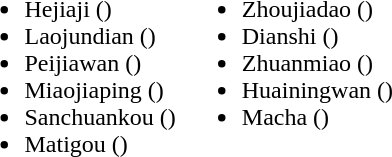<table>
<tr>
<td valign="top"><br><ul><li>Hejiaji ()</li><li>Laojundian  ()</li><li>Peijiawan ()</li><li>Miaojiaping ()</li><li>Sanchuankou ()</li><li>Matigou ()</li></ul></td>
<td valign="top"><br><ul><li>Zhoujiadao ()</li><li>Dianshi  ()</li><li>Zhuanmiao ()</li><li>Huainingwan ()</li><li>Macha ()</li></ul></td>
</tr>
</table>
